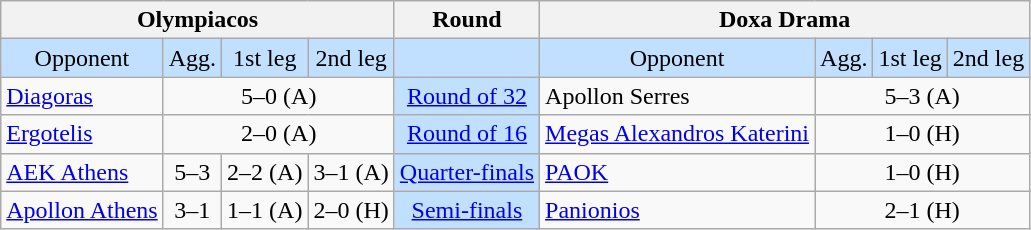<table class="wikitable" style="text-align:center">
<tr>
<th colspan="4">Olympiacos</th>
<th>Round</th>
<th colspan="4">Doxa Drama</th>
</tr>
<tr style="background:#C1E0FF">
<td>Opponent</td>
<td>Agg.</td>
<td>1st leg</td>
<td>2nd leg</td>
<td></td>
<td>Opponent</td>
<td>Agg.</td>
<td>1st leg</td>
<td>2nd leg</td>
</tr>
<tr>
<td style="text-align:left"><a href='#'>Diagoras</a></td>
<td colspan=3>5–0 (A)</td>
<td style="background:#C1E0FF"><a href='#'>Round of 32</a></td>
<td style="text-align:left">Apollon Serres</td>
<td colspan=3>5–3 (A)</td>
</tr>
<tr>
<td style="text-align:left"><a href='#'>Ergotelis</a></td>
<td colspan=3>2–0 (A)</td>
<td style="background:#C1E0FF"><a href='#'>Round of 16</a></td>
<td style="text-align:left"><a href='#'>Megas Alexandros Katerini</a></td>
<td colspan=3>1–0 (H)</td>
</tr>
<tr>
<td style="text-align:left"><a href='#'>AEK Athens</a></td>
<td>5–3</td>
<td>2–2  (A)</td>
<td>3–1 (A)</td>
<td style="background:#C1E0FF"><a href='#'>Quarter-finals</a></td>
<td style="text-align:left"><a href='#'>PAOK</a></td>
<td colspan=3>1–0 (H)</td>
</tr>
<tr>
<td style="text-align:left"><a href='#'>Apollon Athens</a></td>
<td>3–1</td>
<td>1–1  (A)</td>
<td>2–0 (H)</td>
<td style="background:#C1E0FF"><a href='#'>Semi-finals</a></td>
<td style="text-align:left"><a href='#'>Panionios</a></td>
<td colspan=3>2–1 (H)</td>
</tr>
</table>
